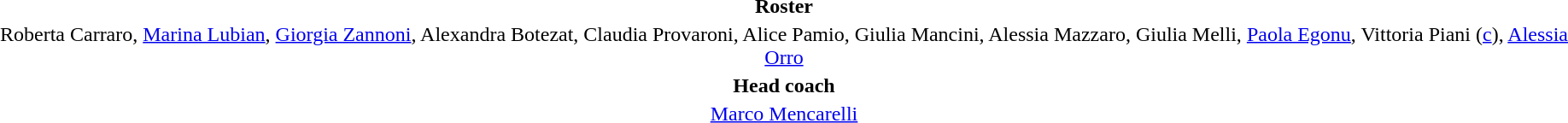<table style="text-align: center; margin-top: 2em; margin-left: auto; margin-right: auto">
<tr>
<td><strong>Roster</strong></td>
</tr>
<tr>
<td>Roberta Carraro, <a href='#'>Marina Lubian</a>, <a href='#'>Giorgia Zannoni</a>, Alexandra Botezat, Claudia Provaroni, Alice Pamio, Giulia Mancini, Alessia Mazzaro, Giulia Melli, <a href='#'>Paola Egonu</a>, Vittoria Piani (<a href='#'>c</a>), <a href='#'>Alessia Orro</a></td>
</tr>
<tr>
<td><strong>Head coach</strong></td>
</tr>
<tr>
<td><a href='#'>Marco Mencarelli</a></td>
</tr>
</table>
